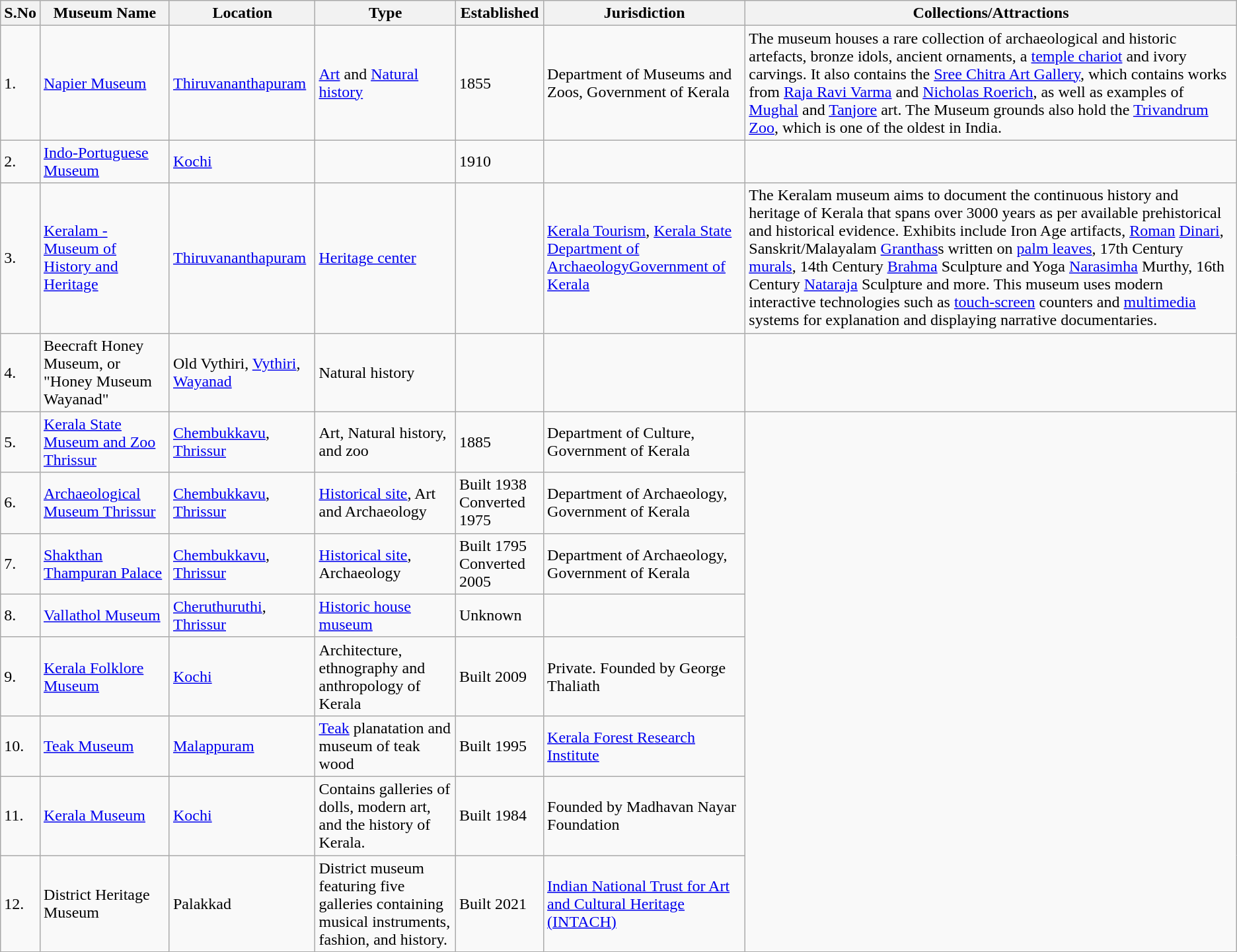<table class="wikitable sortable">
<tr>
<th>S.No</th>
<th>Museum Name</th>
<th>Location</th>
<th>Type </th>
<th>Established</th>
<th>Jurisdiction</th>
<th>Collections/Attractions</th>
</tr>
<tr>
<td>1.</td>
<td><a href='#'>Napier Museum</a><br></td>
<td><a href='#'>Thiruvananthapuram</a></td>
<td><a href='#'>Art</a> and <a href='#'>Natural history</a></td>
<td>1855</td>
<td>Department of Museums and Zoos, Government of Kerala</td>
<td>The museum houses a rare collection of archaeological and historic artefacts, bronze idols, ancient ornaments, a <a href='#'>temple chariot</a> and ivory carvings.  It also contains the <a href='#'>Sree Chitra Art Gallery</a>, which contains works from <a href='#'>Raja Ravi Varma</a> and <a href='#'>Nicholas Roerich</a>, as well as examples of <a href='#'>Mughal</a> and <a href='#'>Tanjore</a> art. The Museum grounds also hold the <a href='#'>Trivandrum Zoo</a>, which is one of the oldest in India.</td>
</tr>
<tr>
<td>2.</td>
<td><a href='#'>Indo-Portuguese Museum</a></td>
<td><a href='#'>Kochi</a></td>
<td></td>
<td>1910</td>
<td></td>
<td></td>
</tr>
<tr>
<td>3.</td>
<td><a href='#'>Keralam - Museum of History and Heritage</a><br>
</td>
<td><a href='#'>Thiruvananthapuram</a></td>
<td><a href='#'>Heritage center</a></td>
<td></td>
<td><a href='#'>Kerala Tourism</a>, <a href='#'>Kerala State Department of Archaeology</a><a href='#'>Government of Kerala</a></td>
<td>The Keralam museum aims to document the continuous history and heritage of Kerala that spans over 3000 years as per available prehistorical and historical evidence. Exhibits include Iron Age artifacts, <a href='#'>Roman</a> <a href='#'>Dinari</a>, Sanskrit/Malayalam <a href='#'>Granthas</a>s written on <a href='#'>palm leaves</a>, 17th Century <a href='#'>murals</a>, 14th Century <a href='#'>Brahma</a> Sculpture and Yoga <a href='#'>Narasimha</a> Murthy, 16th Century <a href='#'>Nataraja</a> Sculpture and more. This museum uses modern interactive technologies such as <a href='#'>touch-screen</a> counters and <a href='#'>multimedia</a> systems for explanation and displaying narrative documentaries.</td>
</tr>
<tr id="Beecraft Honey Museum">
<td>4.</td>
<td>Beecraft Honey Museum, or "Honey Museum Wayanad"</td>
<td>Old Vythiri, <a href='#'>Vythiri</a>, <a href='#'>Wayanad</a></td>
<td>Natural history</td>
<td></td>
<td></td>
<td></td>
</tr>
<tr>
<td>5.</td>
<td><a href='#'>Kerala State Museum and Zoo Thrissur</a></td>
<td><a href='#'>Chembukkavu</a>, <a href='#'>Thrissur</a></td>
<td>Art, Natural history, and zoo</td>
<td>1885</td>
<td>Department of Culture, Government of Kerala</td>
</tr>
<tr>
<td>6.</td>
<td><a href='#'>Archaeological Museum Thrissur</a></td>
<td><a href='#'>Chembukkavu</a>, <a href='#'>Thrissur</a></td>
<td><a href='#'>Historical site</a>, Art and Archaeology</td>
<td>Built 1938<br>Converted 1975</td>
<td>Department of Archaeology, Government of Kerala</td>
</tr>
<tr>
<td>7.</td>
<td><a href='#'>Shakthan Thampuran Palace</a></td>
<td><a href='#'>Chembukkavu</a>, <a href='#'>Thrissur</a></td>
<td><a href='#'>Historical site</a>, Archaeology</td>
<td>Built 1795<br>Converted 2005</td>
<td>Department of Archaeology, Government of Kerala</td>
</tr>
<tr>
<td>8.</td>
<td><a href='#'>Vallathol Museum</a></td>
<td><a href='#'>Cheruthuruthi</a>, <a href='#'>Thrissur</a></td>
<td><a href='#'>Historic house museum</a></td>
<td>Unknown</td>
<td></td>
</tr>
<tr>
<td>9.</td>
<td><a href='#'>Kerala Folklore Museum</a></td>
<td><a href='#'>Kochi</a></td>
<td>Architecture, ethnography and anthropology of Kerala</td>
<td>Built 2009</td>
<td>Private. Founded by George Thaliath</td>
</tr>
<tr>
<td>10.</td>
<td><a href='#'>Teak Museum</a></td>
<td><a href='#'>Malappuram</a></td>
<td><a href='#'>Teak</a> planatation and museum of teak wood</td>
<td>Built 1995</td>
<td><a href='#'>Kerala Forest Research Institute</a></td>
</tr>
<tr>
<td>11.</td>
<td><a href='#'>Kerala Museum</a></td>
<td><a href='#'>Kochi</a></td>
<td>Contains galleries of dolls, modern art, and the history of Kerala.</td>
<td>Built 1984</td>
<td>Founded by Madhavan Nayar Foundation</td>
</tr>
<tr>
<td>12.</td>
<td>District Heritage Museum</td>
<td>Palakkad</td>
<td>District museum featuring five galleries containing musical instruments, fashion, and history.</td>
<td>Built 2021</td>
<td><a href='#'>Indian National Trust for Art and Cultural Heritage (INTACH)</a></td>
</tr>
</table>
